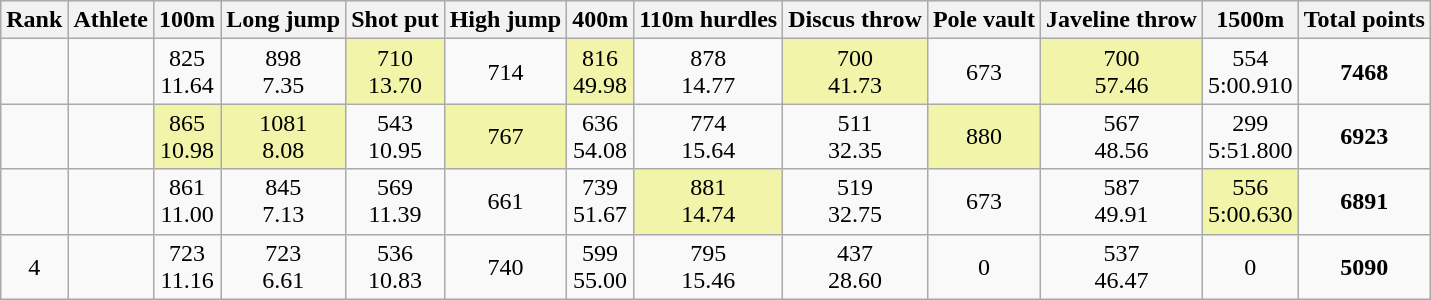<table class="wikitable sortable"  style="text-align:center">
<tr bgcolor=#E6E6E6>
<th>Rank</th>
<th>Athlete</th>
<th>100m</th>
<th>Long jump</th>
<th>Shot put</th>
<th>High jump</th>
<th>400m</th>
<th>110m hurdles</th>
<th>Discus throw</th>
<th>Pole vault</th>
<th>Javeline throw</th>
<th>1500m</th>
<th>Total points</th>
</tr>
<tr>
<td></td>
<td align="left"></td>
<td>825<br>11.64</td>
<td>898<br>7.35</td>
<td bgcolor=#F2F5A9>710<br>13.70</td>
<td>714</td>
<td bgcolor=#F2F5A9>816<br>49.98</td>
<td>878<br>14.77</td>
<td bgcolor=#F2F5A9>700<br>41.73</td>
<td>673</td>
<td bgcolor=#F2F5A9>700<br>57.46</td>
<td>554<br>5:00.910</td>
<td><strong>7468</strong></td>
</tr>
<tr>
<td></td>
<td align="left"></td>
<td bgcolor=#F2F5A9>865<br>10.98</td>
<td bgcolor=#F2F5A9>1081<br>8.08 </td>
<td>543<br>10.95</td>
<td bgcolor=#F2F5A9>767</td>
<td>636<br>54.08</td>
<td>774<br>15.64</td>
<td>511<br>32.35</td>
<td bgcolor=#F2F5A9>880</td>
<td>567<br>48.56</td>
<td>299<br>5:51.800</td>
<td><strong>6923</strong></td>
</tr>
<tr>
<td></td>
<td align="left"></td>
<td>861<br>11.00</td>
<td>845<br>7.13</td>
<td>569<br>11.39</td>
<td>661</td>
<td>739<br>51.67</td>
<td bgcolor=#F2F5A9>881<br>14.74</td>
<td>519<br>32.75</td>
<td>673</td>
<td>587<br>49.91</td>
<td bgcolor=#F2F5A9>556<br>5:00.630</td>
<td><strong>6891</strong></td>
</tr>
<tr>
<td>4</td>
<td align="left"></td>
<td>723<br>11.16</td>
<td>723<br>6.61</td>
<td>536<br>10.83</td>
<td>740</td>
<td>599<br>55.00</td>
<td>795<br>15.46</td>
<td>437<br>28.60</td>
<td>0</td>
<td>537<br>46.47</td>
<td>0<br></td>
<td><strong>5090</strong></td>
</tr>
</table>
